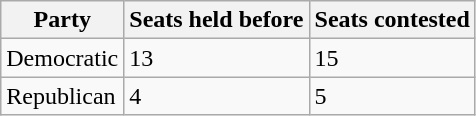<table class="wikitable">
<tr>
<th>Party</th>
<th>Seats held before</th>
<th>Seats contested</th>
</tr>
<tr>
<td>Democratic</td>
<td>13</td>
<td>15</td>
</tr>
<tr>
<td>Republican</td>
<td>4</td>
<td>5</td>
</tr>
</table>
